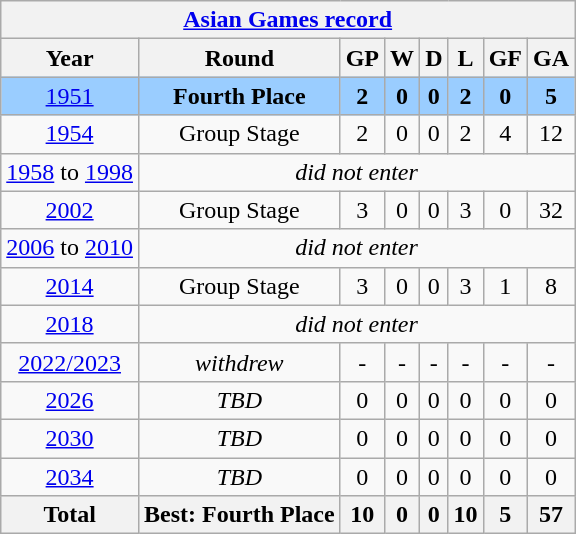<table class="wikitable" style="text-align: center;">
<tr>
<th colspan=10><a href='#'>Asian Games record</a></th>
</tr>
<tr>
<th>Year</th>
<th>Round</th>
<th>GP</th>
<th>W</th>
<th>D</th>
<th>L</th>
<th>GF</th>
<th>GA</th>
</tr>
<tr style="background:#9acdff;">
<td> <a href='#'>1951</a></td>
<td><strong>Fourth Place</strong></td>
<td><strong>2</strong></td>
<td><strong>0</strong></td>
<td><strong>0</strong></td>
<td><strong>2</strong></td>
<td><strong>0</strong></td>
<td><strong>5</strong></td>
</tr>
<tr>
<td> <a href='#'>1954</a></td>
<td>Group Stage</td>
<td>2</td>
<td>0</td>
<td>0</td>
<td>2</td>
<td>4</td>
<td>12</td>
</tr>
<tr>
<td> <a href='#'>1958</a> to  <a href='#'>1998</a></td>
<td colspan=7><em>did not enter</em></td>
</tr>
<tr>
<td> <a href='#'>2002</a></td>
<td>Group Stage</td>
<td>3</td>
<td>0</td>
<td>0</td>
<td>3</td>
<td>0</td>
<td>32</td>
</tr>
<tr>
<td> <a href='#'>2006</a> to  <a href='#'>2010</a></td>
<td colspan=7><em>did not enter</em></td>
</tr>
<tr>
<td> <a href='#'>2014</a></td>
<td>Group Stage</td>
<td>3</td>
<td>0</td>
<td>0</td>
<td>3</td>
<td>1</td>
<td>8</td>
</tr>
<tr>
<td><a href='#'>2018</a></td>
<td colspan=7><em>did not enter</em></td>
</tr>
<tr>
<td><a href='#'>2022/2023</a></td>
<td><em>withdrew</em></td>
<td>-</td>
<td>-</td>
<td>-</td>
<td>-</td>
<td>-</td>
<td>-</td>
</tr>
<tr>
<td><a href='#'>2026</a></td>
<td><em>TBD</em></td>
<td>0</td>
<td>0</td>
<td>0</td>
<td>0</td>
<td>0</td>
<td>0</td>
</tr>
<tr>
<td><a href='#'>2030</a></td>
<td><em>TBD</em></td>
<td>0</td>
<td>0</td>
<td>0</td>
<td>0</td>
<td>0</td>
<td>0</td>
</tr>
<tr>
<td><a href='#'>2034</a></td>
<td><em>TBD</em></td>
<td>0</td>
<td>0</td>
<td>0</td>
<td>0</td>
<td>0</td>
<td>0</td>
</tr>
<tr>
<th><strong>Total</strong></th>
<th><strong>Best: Fourth Place</strong></th>
<th><strong>10</strong></th>
<th><strong>0</strong></th>
<th><strong>0</strong></th>
<th><strong>10</strong></th>
<th><strong>5</strong></th>
<th><strong>57</strong></th>
</tr>
</table>
